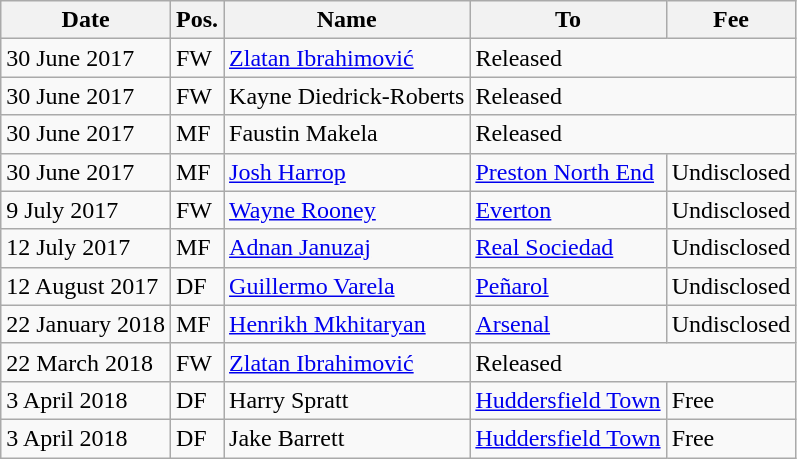<table class="wikitable">
<tr>
<th>Date</th>
<th>Pos.</th>
<th>Name</th>
<th>To</th>
<th>Fee</th>
</tr>
<tr>
<td>30 June 2017</td>
<td>FW</td>
<td> <a href='#'>Zlatan Ibrahimović</a></td>
<td colspan="2">Released</td>
</tr>
<tr>
<td>30 June 2017</td>
<td>FW</td>
<td> Kayne Diedrick-Roberts</td>
<td colspan="2">Released</td>
</tr>
<tr>
<td>30 June 2017</td>
<td>MF</td>
<td> Faustin Makela</td>
<td colspan="2">Released</td>
</tr>
<tr>
<td>30 June 2017</td>
<td>MF</td>
<td> <a href='#'>Josh Harrop</a></td>
<td> <a href='#'>Preston North End</a></td>
<td>Undisclosed</td>
</tr>
<tr>
<td>9 July 2017</td>
<td>FW</td>
<td> <a href='#'>Wayne Rooney</a></td>
<td> <a href='#'>Everton</a></td>
<td>Undisclosed</td>
</tr>
<tr>
<td>12 July 2017</td>
<td>MF</td>
<td> <a href='#'>Adnan Januzaj</a></td>
<td> <a href='#'>Real Sociedad</a></td>
<td>Undisclosed</td>
</tr>
<tr>
<td>12 August 2017</td>
<td>DF</td>
<td> <a href='#'>Guillermo Varela</a></td>
<td> <a href='#'>Peñarol</a></td>
<td>Undisclosed</td>
</tr>
<tr>
<td>22 January 2018</td>
<td>MF</td>
<td> <a href='#'>Henrikh Mkhitaryan</a></td>
<td> <a href='#'>Arsenal</a></td>
<td>Undisclosed</td>
</tr>
<tr>
<td>22 March 2018</td>
<td>FW</td>
<td> <a href='#'>Zlatan Ibrahimović</a></td>
<td colspan="2">Released</td>
</tr>
<tr>
<td>3 April 2018</td>
<td>DF</td>
<td> Harry Spratt</td>
<td> <a href='#'>Huddersfield Town</a></td>
<td>Free</td>
</tr>
<tr>
<td>3 April 2018</td>
<td>DF</td>
<td> Jake Barrett</td>
<td> <a href='#'>Huddersfield Town</a></td>
<td>Free</td>
</tr>
</table>
